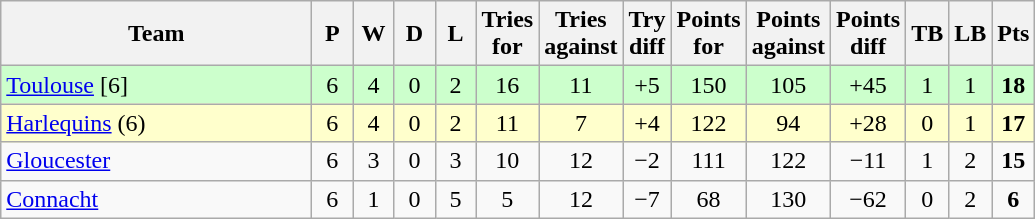<table class="wikitable" style="text-align: center;">
<tr>
<th width="200">Team</th>
<th width="20">P</th>
<th width="20">W</th>
<th width="20">D</th>
<th width="20">L</th>
<th width="20">Tries for</th>
<th width="20">Tries against</th>
<th width="20">Try diff</th>
<th width="20">Points for</th>
<th width="20">Points against</th>
<th width="25">Points diff</th>
<th width="20">TB</th>
<th width="20">LB</th>
<th width="20">Pts</th>
</tr>
<tr bgcolor="#ccffcc">
<td align=left> <a href='#'>Toulouse</a> [6]</td>
<td>6</td>
<td>4</td>
<td>0</td>
<td>2</td>
<td>16</td>
<td>11</td>
<td>+5</td>
<td>150</td>
<td>105</td>
<td>+45</td>
<td>1</td>
<td>1</td>
<td><strong>18</strong></td>
</tr>
<tr bgcolor="#ffffcc">
<td align=left> <a href='#'>Harlequins</a> (6)</td>
<td>6</td>
<td>4</td>
<td>0</td>
<td>2</td>
<td>11</td>
<td>7</td>
<td>+4</td>
<td>122</td>
<td>94</td>
<td>+28</td>
<td>0</td>
<td>1</td>
<td><strong>17</strong></td>
</tr>
<tr>
<td align=left> <a href='#'>Gloucester</a></td>
<td>6</td>
<td>3</td>
<td>0</td>
<td>3</td>
<td>10</td>
<td>12</td>
<td>−2</td>
<td>111</td>
<td>122</td>
<td>−11</td>
<td>1</td>
<td>2</td>
<td><strong>15</strong></td>
</tr>
<tr>
<td align=left> <a href='#'>Connacht</a></td>
<td>6</td>
<td>1</td>
<td>0</td>
<td>5</td>
<td>5</td>
<td>12</td>
<td>−7</td>
<td>68</td>
<td>130</td>
<td>−62</td>
<td>0</td>
<td>2</td>
<td><strong>6</strong></td>
</tr>
</table>
